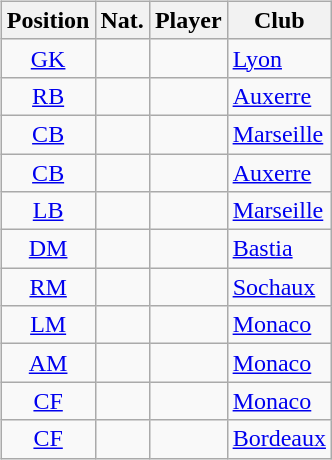<table style="width:100%;">
<tr>
<td width="50%"><br><table class="sortable wikitable" style="text-align: center;">
<tr>
<th>Position</th>
<th>Nat.</th>
<th>Player</th>
<th>Club</th>
</tr>
<tr>
<td><a href='#'>GK</a></td>
<td></td>
<td align=left></td>
<td align=left><a href='#'>Lyon</a></td>
</tr>
<tr>
<td><a href='#'>RB</a></td>
<td></td>
<td align=left></td>
<td align=left><a href='#'>Auxerre</a></td>
</tr>
<tr>
<td><a href='#'>CB</a></td>
<td></td>
<td align=left></td>
<td align=left><a href='#'>Marseille</a></td>
</tr>
<tr>
<td><a href='#'>CB</a></td>
<td></td>
<td align=left></td>
<td align=left><a href='#'>Auxerre</a></td>
</tr>
<tr>
<td><a href='#'>LB</a></td>
<td></td>
<td align=left></td>
<td align=left><a href='#'>Marseille</a></td>
</tr>
<tr>
<td><a href='#'>DM</a></td>
<td></td>
<td align=left></td>
<td align=left><a href='#'>Bastia</a></td>
</tr>
<tr>
<td><a href='#'>RM</a></td>
<td></td>
<td align=left></td>
<td align=left><a href='#'>Sochaux</a></td>
</tr>
<tr>
<td><a href='#'>LM</a></td>
<td></td>
<td align=left></td>
<td align=left><a href='#'>Monaco</a></td>
</tr>
<tr>
<td><a href='#'>AM</a></td>
<td></td>
<td align=left></td>
<td align=left><a href='#'>Monaco</a></td>
</tr>
<tr>
<td><a href='#'>CF</a></td>
<td></td>
<td align=left></td>
<td align=left><a href='#'>Monaco</a></td>
</tr>
<tr>
<td><a href='#'>CF</a></td>
<td></td>
<td align=left></td>
<td align=left><a href='#'>Bordeaux</a></td>
</tr>
</table>
</td>
<td width="50%"><br><div>












</div></td>
</tr>
</table>
